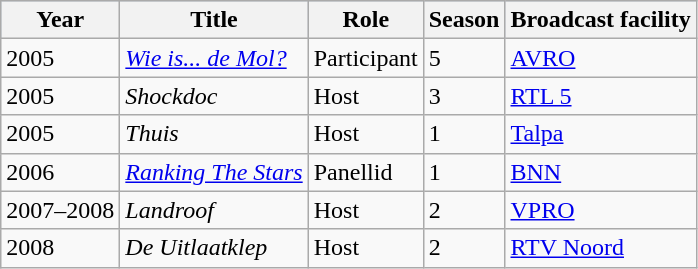<table class="wikitable">
<tr style="background:#b0c4de; text-align:center;">
<th>Year</th>
<th>Title</th>
<th>Role</th>
<th>Season</th>
<th>Broadcast facility</th>
</tr>
<tr>
<td>2005</td>
<td><em><a href='#'>Wie is... de Mol?</a></em></td>
<td>Participant</td>
<td>5</td>
<td><a href='#'>AVRO</a></td>
</tr>
<tr>
<td>2005</td>
<td><em>Shockdoc</em></td>
<td>Host</td>
<td>3</td>
<td><a href='#'>RTL 5</a></td>
</tr>
<tr>
<td>2005</td>
<td><em>Thuis</em></td>
<td>Host</td>
<td>1</td>
<td><a href='#'>Talpa</a></td>
</tr>
<tr>
<td>2006</td>
<td><em><a href='#'>Ranking The Stars</a></em></td>
<td>Panellid</td>
<td>1</td>
<td><a href='#'>BNN</a></td>
</tr>
<tr>
<td>2007–2008</td>
<td><em>Landroof</em></td>
<td>Host</td>
<td>2</td>
<td><a href='#'>VPRO</a></td>
</tr>
<tr>
<td>2008</td>
<td><em>De Uitlaatklep</em></td>
<td>Host</td>
<td>2</td>
<td><a href='#'>RTV Noord</a></td>
</tr>
</table>
